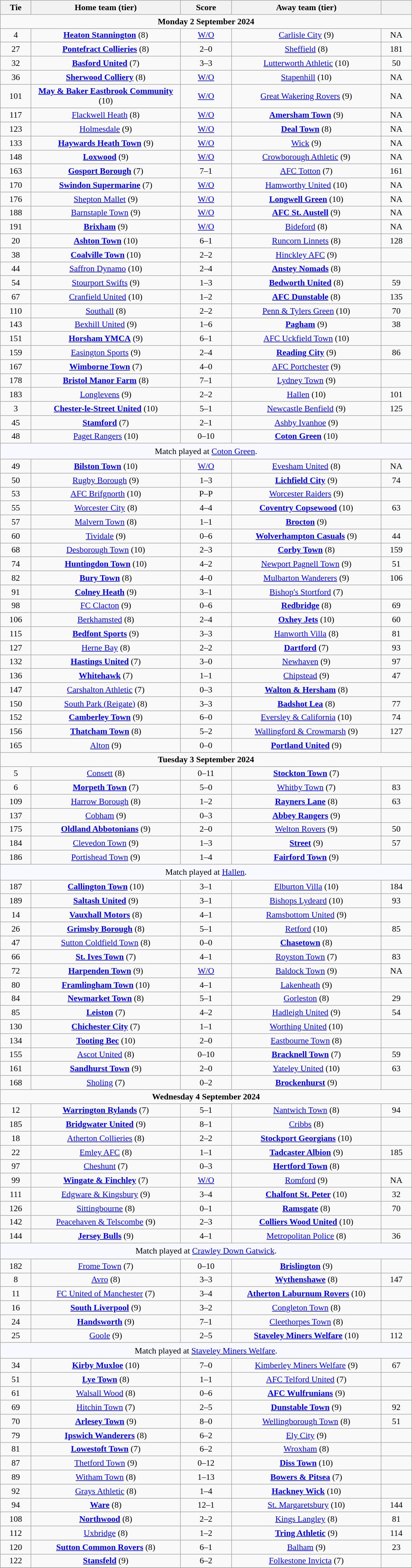<table class="wikitable" style="width:700px;text-align:center;font-size:90%">
<tr>
<th scope="col" style="width: 7.50%">Tie</th>
<th scope="col" style="width:36.25%">Home team (tier)</th>
<th scope="col" style="width:12.50%">Score</th>
<th scope="col" style="width:36.25%">Away team (tier)</th>
<th scope="col" style="width: 7.50%"></th>
</tr>
<tr>
<td colspan="5"><strong>Monday 2 September 2024</strong></td>
</tr>
<tr>
<td>4</td>
<td><strong> <a href='#'>Heaton Stannington</a></strong> (8)</td>
<td><a href='#'>W/O</a></td>
<td><a href='#'> Carlisle City</a> (9)</td>
<td>NA</td>
</tr>
<tr>
<td>27</td>
<td><strong> <a href='#'>Pontefract Collieries</a></strong> (8)</td>
<td>2–0</td>
<td><a href='#'> Sheffield</a> (8)</td>
<td>181</td>
</tr>
<tr>
<td>32</td>
<td><strong><a href='#'>Basford United</a></strong> (7)</td>
<td>3–3 </td>
<td><a href='#'> Lutterworth Athletic</a> (10)</td>
<td>50</td>
</tr>
<tr>
<td>36</td>
<td><strong><a href='#'>Sherwood Colliery</a></strong> (8)</td>
<td><a href='#'>W/O</a></td>
<td><a href='#'> Stapenhill</a> (10)</td>
<td>NA</td>
</tr>
<tr>
<td>101</td>
<td><strong><a href='#'>May & Baker Eastbrook Community</a></strong> (10)</td>
<td><a href='#'>W/O</a></td>
<td><a href='#'> Great Wakering Rovers</a> (9)</td>
<td>NA</td>
</tr>
<tr>
<td>117</td>
<td><a href='#'> Flackwell Heath</a> (8)</td>
<td><a href='#'>W/O</a></td>
<td><strong> <a href='#'>Amersham Town</a></strong> (9)</td>
<td>NA</td>
</tr>
<tr>
<td>123</td>
<td><a href='#'>Holmesdale</a> (9)</td>
<td><a href='#'>W/O</a></td>
<td><strong><a href='#'>Deal Town</a></strong> (8)</td>
<td>NA</td>
</tr>
<tr>
<td>133</td>
<td><strong> <a href='#'>Haywards Heath Town</a></strong> (9)</td>
<td><a href='#'>W/O</a></td>
<td><a href='#'> Wick</a> (9)</td>
<td>NA</td>
</tr>
<tr>
<td>148</td>
<td><strong><a href='#'>Loxwood</a></strong> (9)</td>
<td><a href='#'>W/O</a></td>
<td><a href='#'>Crowborough Athletic</a> (9)</td>
<td>NA</td>
</tr>
<tr>
<td>163</td>
<td><strong><a href='#'>Gosport Borough</a></strong> (7)</td>
<td>7–1</td>
<td><a href='#'>AFC Totton</a> (7)</td>
<td>161</td>
</tr>
<tr>
<td>170</td>
<td><strong> <a href='#'>Swindon Supermarine</a></strong> (7)</td>
<td><a href='#'>W/O</a></td>
<td><a href='#'>Hamworthy United</a> (10)</td>
<td>NA</td>
</tr>
<tr>
<td>176</td>
<td><a href='#'> Shepton Mallet</a> (9)</td>
<td><a href='#'>W/O</a></td>
<td><strong> <a href='#'>Longwell Green</a></strong> (10)</td>
<td>NA</td>
</tr>
<tr>
<td>188</td>
<td><a href='#'> Barnstaple Town</a> (9)</td>
<td><a href='#'>W/O</a></td>
<td><strong> <a href='#'>AFC St. Austell</a></strong> (9)</td>
<td>NA</td>
</tr>
<tr>
<td>191</td>
<td><strong> <a href='#'>Brixham</a></strong> (9)</td>
<td><a href='#'>W/O</a></td>
<td><a href='#'> Bideford</a> (8)</td>
<td>NA</td>
</tr>
<tr>
<td>20</td>
<td><strong> <a href='#'>Ashton Town</a></strong> (10)</td>
<td>6–1</td>
<td><a href='#'>Runcorn Linnets</a> (8)</td>
<td>128</td>
</tr>
<tr>
<td>38</td>
<td><strong><a href='#'>Coalville Town</a></strong> (10)</td>
<td>2–2 </td>
<td><a href='#'>Hinckley AFC</a> (9)</td>
<td></td>
</tr>
<tr>
<td>44</td>
<td><a href='#'> Saffron Dynamo</a> (10)</td>
<td>2–4</td>
<td><strong><a href='#'>Anstey Nomads</a></strong> (8)</td>
<td></td>
</tr>
<tr>
<td>54</td>
<td><a href='#'>Stourport Swifts</a> (9)</td>
<td>1–3</td>
<td><strong><a href='#'>Bedworth United</a></strong> (8)</td>
<td>59</td>
</tr>
<tr>
<td>67</td>
<td><a href='#'> Cranfield United</a> (10)</td>
<td>1–2</td>
<td><strong><a href='#'>AFC Dunstable</a></strong> (8)</td>
<td>135</td>
</tr>
<tr>
<td>110</td>
<td><a href='#'> Southall</a> (8)</td>
<td>2–2 </td>
<td><a href='#'> Penn & Tylers Green</a> (10)</td>
<td>70</td>
</tr>
<tr>
<td>143</td>
<td><a href='#'> Bexhill United</a> (9)</td>
<td>1–6</td>
<td><strong><a href='#'>Pagham</a></strong> (9)</td>
<td>38</td>
</tr>
<tr>
<td>151</td>
<td><strong><a href='#'>Horsham YMCA</a></strong> (9)</td>
<td>6–1</td>
<td><a href='#'>AFC Uckfield Town</a> (10)</td>
<td></td>
</tr>
<tr>
<td>159</td>
<td><a href='#'> Easington Sports</a> (9)</td>
<td>2–4</td>
<td><strong><a href='#'>Reading City</a></strong> (9)</td>
<td>86</td>
</tr>
<tr>
<td>167</td>
<td><strong><a href='#'>Wimborne Town</a></strong> (7)</td>
<td>4–0</td>
<td><a href='#'>AFC Portchester</a> (9)</td>
<td></td>
</tr>
<tr>
<td>178</td>
<td><strong><a href='#'>Bristol Manor Farm</a></strong> (8)</td>
<td>7–1</td>
<td><a href='#'> Lydney Town</a> (9)</td>
<td></td>
</tr>
<tr>
<td>183</td>
<td><a href='#'> Longlevens</a> (9)</td>
<td>2–2 </td>
<td><a href='#'> Hallen</a> (10)</td>
<td>101</td>
</tr>
<tr>
<td>3</td>
<td><strong><a href='#'>Chester-le-Street United</a></strong> (10)</td>
<td>5–1</td>
<td><a href='#'>Newcastle Benfield</a> (9)</td>
<td>125</td>
</tr>
<tr>
<td>45</td>
<td><strong> <a href='#'>Stamford</a></strong> (7)</td>
<td>2–1</td>
<td><a href='#'>Ashby Ivanhoe</a> (9)</td>
<td></td>
</tr>
<tr>
<td>48</td>
<td><a href='#'>Paget Rangers</a> (10)</td>
<td>0–10</td>
<td><strong><a href='#'>Coton Green</a></strong> (10)</td>
<td></td>
</tr>
<tr>
<td colspan="5" style="background:GhostWhite;height:20px;text-align:center">Match played at <a href='#'>Coton Green</a>.</td>
</tr>
<tr>
<td>49</td>
<td><strong><a href='#'>Bilston Town</a></strong> (10)</td>
<td><a href='#'>W/O</a></td>
<td><a href='#'>Evesham United</a> (8)</td>
<td>NA</td>
</tr>
<tr>
<td>50</td>
<td><a href='#'> Rugby Borough</a> (9)</td>
<td>1–3</td>
<td><strong><a href='#'>Lichfield City</a></strong> (9)</td>
<td>74</td>
</tr>
<tr>
<td>53</td>
<td><a href='#'>AFC Brifgnorth</a> (10)</td>
<td>P–P</td>
<td><a href='#'> Worcester Raiders</a> (9)</td>
<td></td>
</tr>
<tr>
<td>55</td>
<td><a href='#'>Worcester City</a> (8)</td>
<td>4–4 </td>
<td><strong> <a href='#'>Coventry Copsewood</a></strong> (10)</td>
<td>63</td>
</tr>
<tr>
<td>57</td>
<td><a href='#'>Malvern Town</a> (8)</td>
<td>1–1 </td>
<td><strong> <a href='#'>Brocton</a></strong> (9)</td>
<td></td>
</tr>
<tr>
<td>60</td>
<td><a href='#'> Tividale</a> (9)</td>
<td>0–6</td>
<td><strong><a href='#'>Wolverhampton Casuals</a></strong> (9)</td>
<td>44</td>
</tr>
<tr>
<td>68</td>
<td><a href='#'>Desborough Town</a> (10)</td>
<td>2–3</td>
<td><strong><a href='#'>Corby Town</a></strong> (8)</td>
<td>159</td>
</tr>
<tr>
<td>74</td>
<td><strong><a href='#'>Huntingdon Town</a></strong> (10)</td>
<td>4–2</td>
<td><a href='#'>Newport Pagnell Town</a> (9)</td>
<td>51</td>
</tr>
<tr>
<td>82</td>
<td><strong><a href='#'>Bury Town</a></strong> (8)</td>
<td>4–0</td>
<td><a href='#'> Mulbarton Wanderers</a> (9)</td>
<td>106</td>
</tr>
<tr>
<td>91</td>
<td><strong><a href='#'>Colney Heath</a></strong> (9)</td>
<td>3–1</td>
<td><a href='#'>Bishop's Stortford</a> (7)</td>
<td></td>
</tr>
<tr>
<td>98</td>
<td><a href='#'>FC Clacton</a> (9)</td>
<td>0–6</td>
<td><strong> <a href='#'>Redbridge</a></strong> (8)</td>
<td>69</td>
</tr>
<tr>
<td>106</td>
<td><a href='#'>Berkhamsted</a> (8)</td>
<td>2–4</td>
<td><strong><a href='#'>Oxhey Jets</a></strong> (10)</td>
<td>60</td>
</tr>
<tr>
<td>115</td>
<td><strong> <a href='#'>Bedfont Sports</a></strong> (9)</td>
<td>3–3 </td>
<td><a href='#'>Hanworth Villa</a> (8)</td>
<td>81</td>
</tr>
<tr>
<td>127</td>
<td><a href='#'> Herne Bay</a> (8)</td>
<td>2–2 </td>
<td><strong><a href='#'>Dartford</a></strong> (7)</td>
<td>93</td>
</tr>
<tr>
<td>132</td>
<td><strong><a href='#'>Hastings United</a></strong> (7)</td>
<td>3–0</td>
<td><a href='#'> Newhaven</a> (9)</td>
<td>97</td>
</tr>
<tr>
<td>136</td>
<td><strong> <a href='#'>Whitehawk</a></strong> (7)</td>
<td>1–1 </td>
<td><a href='#'>Chipstead</a> (9)</td>
<td>47</td>
</tr>
<tr>
<td>147</td>
<td><a href='#'>Carshalton Athletic</a> (7)</td>
<td>0–3</td>
<td><strong><a href='#'>Walton & Hersham</a></strong> (8)</td>
<td></td>
</tr>
<tr>
<td>150</td>
<td><a href='#'>South Park (Reigate)</a> (8)</td>
<td>3–3 </td>
<td><strong> <a href='#'>Badshot Lea</a></strong> (8)</td>
<td>77</td>
</tr>
<tr>
<td>152</td>
<td><strong><a href='#'>Camberley Town</a></strong> (9)</td>
<td>6–0</td>
<td><a href='#'> Eversley & California</a> (10)</td>
<td>74</td>
</tr>
<tr>
<td>156</td>
<td><strong> <a href='#'>Thatcham Town</a></strong> (8)</td>
<td>5–2</td>
<td><a href='#'> Wallingford & Crowmarsh</a> (9)</td>
<td>127</td>
</tr>
<tr>
<td>165</td>
<td><a href='#'> Alton</a> (9)</td>
<td>0–0 </td>
<td><strong> <a href='#'>Portland United</a></strong> (9)</td>
<td></td>
</tr>
<tr>
<td colspan="5"><strong>Tuesday 3 September 2024</strong></td>
</tr>
<tr>
<td>5</td>
<td><a href='#'> Consett</a> (8)</td>
<td>0–11</td>
<td><strong><a href='#'>Stockton Town</a></strong> (7)</td>
<td></td>
</tr>
<tr>
<td>6</td>
<td><strong><a href='#'>Morpeth Town</a></strong> (7)</td>
<td>5–0</td>
<td><a href='#'>Whitby Town</a> (7)</td>
<td>83</td>
</tr>
<tr>
<td>109</td>
<td><a href='#'>Harrow Borough</a> (8)</td>
<td>1–2</td>
<td><strong><a href='#'>Rayners Lane</a></strong> (8)</td>
<td>63</td>
</tr>
<tr>
<td>137</td>
<td><a href='#'> Cobham</a> (9)</td>
<td>0–3</td>
<td><strong> <a href='#'>Abbey Rangers</a></strong> (9)</td>
<td></td>
</tr>
<tr>
<td>175</td>
<td><strong> <a href='#'>Oldland Abbotonians</a></strong> (9)</td>
<td>2–0</td>
<td><a href='#'>Welton Rovers</a> (9)</td>
<td>50</td>
</tr>
<tr>
<td>184</td>
<td><a href='#'> Clevedon Town</a> (9)</td>
<td>1–3</td>
<td><strong> <a href='#'>Street</a></strong> (9)</td>
<td>57</td>
</tr>
<tr>
<td>186</td>
<td><a href='#'> Portishead Town</a> (9)</td>
<td>1–4</td>
<td><strong><a href='#'>Fairford Town</a></strong> (9)</td>
<td></td>
</tr>
<tr>
<td colspan="5" style="background:GhostWhite;height:20px;text-align:center">Match played at <a href='#'>Hallen</a>.</td>
</tr>
<tr>
<td>187</td>
<td><strong> <a href='#'>Callington Town</a></strong> (10)</td>
<td>3–1</td>
<td><a href='#'> Elburton Villa</a> (10)</td>
<td>184</td>
</tr>
<tr>
<td>189</td>
<td><strong><a href='#'>Saltash United</a></strong> (9)</td>
<td>3–1</td>
<td><a href='#'> Bishops Lydeard</a> (10)</td>
<td>93</td>
</tr>
<tr>
<td>14</td>
<td><strong> <a href='#'>Vauxhall Motors</a></strong> (8)</td>
<td>4–1</td>
<td><a href='#'>Ramsbottom United</a> (9)</td>
<td></td>
</tr>
<tr>
<td>26</td>
<td><strong> <a href='#'>Grimsby Borough</a></strong> (8)</td>
<td>5–1</td>
<td><a href='#'> Retford</a> (10)</td>
<td>85</td>
</tr>
<tr>
<td>47</td>
<td><a href='#'>Sutton Coldfield Town</a> (8)</td>
<td>0–0 </td>
<td><strong><a href='#'>Chasetown</a></strong> (8)</td>
<td></td>
</tr>
<tr>
<td>66</td>
<td><strong><a href='#'>St. Ives Town</a></strong> (7)</td>
<td>4–1</td>
<td><a href='#'>Royston Town</a> (7)</td>
<td>83</td>
</tr>
<tr>
<td>72</td>
<td><strong><a href='#'>Harpenden Town</a></strong> (9)</td>
<td><a href='#'>W/O</a></td>
<td><a href='#'>Baldock Town</a> (9)</td>
<td>NA</td>
</tr>
<tr>
<td>80</td>
<td><strong> <a href='#'>Framlingham Town</a></strong> (10)</td>
<td>4–1</td>
<td><a href='#'>Lakenheath</a> (9)</td>
<td></td>
</tr>
<tr>
<td>84</td>
<td><strong> <a href='#'>Newmarket Town</a></strong> (8)</td>
<td>5–1</td>
<td><a href='#'> Gorleston</a> (8)</td>
<td>29</td>
</tr>
<tr>
<td>85</td>
<td><strong> <a href='#'>Leiston</a></strong> (7)</td>
<td>4–2</td>
<td><a href='#'> Hadleigh United</a> (9)</td>
<td>54</td>
</tr>
<tr>
<td>130</td>
<td><strong> <a href='#'>Chichester City</a></strong> (7)</td>
<td>1–1 </td>
<td><a href='#'>Worthing United</a> (10)</td>
<td></td>
</tr>
<tr>
<td>134</td>
<td><strong> <a href='#'>Tooting Bec</a></strong> (10)</td>
<td>2–0</td>
<td><a href='#'> Eastbourne Town</a> (8)</td>
<td></td>
</tr>
<tr>
<td>155</td>
<td><a href='#'> Ascot United</a> (8)</td>
<td>0–10</td>
<td><strong><a href='#'>Bracknell Town</a></strong> (7)</td>
<td>59</td>
</tr>
<tr>
<td>161</td>
<td><strong><a href='#'>Sandhurst Town</a></strong> (9)</td>
<td>2–0</td>
<td><a href='#'>Yateley United</a> (10)</td>
<td>63</td>
</tr>
<tr>
<td>168</td>
<td><a href='#'> Sholing</a> (7)</td>
<td>0–2</td>
<td><strong> <a href='#'>Brockenhurst</a></strong> (9)</td>
<td></td>
</tr>
<tr>
<td colspan="5"><strong>Wednesday 4 September 2024</strong></td>
</tr>
<tr>
<td>12</td>
<td><strong><a href='#'>Warrington Rylands</a></strong> (7)</td>
<td>5–1</td>
<td><a href='#'>Nantwich Town</a> (8)</td>
<td>94</td>
</tr>
<tr>
<td>185</td>
<td><strong><a href='#'>Bridgwater United</a></strong> (9)</td>
<td>8–1</td>
<td><a href='#'> Cribbs</a> (8)</td>
<td></td>
</tr>
<tr>
<td>18</td>
<td><a href='#'> Atherton Collieries</a> (8)</td>
<td>2–2 </td>
<td><strong> <a href='#'>Stockport Georgians</a></strong> (10)</td>
<td></td>
</tr>
<tr>
<td>22</td>
<td><a href='#'>Emley AFC</a> (8)</td>
<td>1–1 </td>
<td><strong><a href='#'>Tadcaster Albion</a></strong> (9)</td>
<td>185</td>
</tr>
<tr>
<td>97</td>
<td><a href='#'> Cheshunt</a> (7)</td>
<td>0–3</td>
<td><strong><a href='#'>Hertford Town</a></strong> (8)</td>
<td></td>
</tr>
<tr>
<td>99</td>
<td><strong><a href='#'>Wingate & Finchley</a></strong> (7)</td>
<td><a href='#'>W/O</a></td>
<td><a href='#'> Romford</a> (9)</td>
<td>NA</td>
</tr>
<tr>
<td>111</td>
<td><a href='#'> Edgware & Kingsbury</a> (9)</td>
<td>3–4</td>
<td><strong> <a href='#'>Chalfont St. Peter</a></strong> (10)</td>
<td>32</td>
</tr>
<tr>
<td>126</td>
<td><a href='#'> Sittingbourne</a> (8)</td>
<td>0–1</td>
<td><strong> <a href='#'>Ramsgate</a></strong> (8)</td>
<td>70</td>
</tr>
<tr>
<td>142</td>
<td><a href='#'> Peacehaven & Telscombe</a> (9)</td>
<td>2–3</td>
<td><strong> <a href='#'>Colliers Wood United</a></strong> (10)</td>
<td></td>
</tr>
<tr>
<td>144</td>
<td><strong><a href='#'>Jersey Bulls</a></strong> (9)</td>
<td>4–1</td>
<td><a href='#'> Metropolitan Police</a> (8)</td>
<td>36</td>
</tr>
<tr>
<td colspan="5" style="background:GhostWhite;height:20px;text-align:center">Match played at <a href='#'> Crawley Down Gatwick</a>.</td>
</tr>
<tr>
<td>182</td>
<td><a href='#'>Frome Town</a> (7)</td>
<td>0–10</td>
<td><strong> <a href='#'>Brislington</a></strong> (9)</td>
<td></td>
</tr>
<tr>
<td>8</td>
<td><a href='#'> Avro</a> (8)</td>
<td>3–3 </td>
<td><strong><a href='#'>Wythenshawe</a></strong> (8)</td>
<td>147</td>
</tr>
<tr>
<td>11</td>
<td><a href='#'>FC United of Manchester</a> (7)</td>
<td>3–4</td>
<td><strong> <a href='#'>Atherton Laburnum Rovers</a></strong> (10)</td>
<td></td>
</tr>
<tr>
<td>16</td>
<td><strong><a href='#'>South Liverpool</a></strong> (9)</td>
<td>3–2</td>
<td><a href='#'>Congleton Town</a> (8)</td>
<td></td>
</tr>
<tr>
<td>24</td>
<td><strong> <a href='#'>Handsworth</a></strong> (9)</td>
<td>7–1</td>
<td><a href='#'>Cleethorpes Town</a> (8)</td>
<td></td>
</tr>
<tr>
<td>25</td>
<td><a href='#'> Goole</a> (9)</td>
<td>2–5</td>
<td><strong> <a href='#'>Staveley Miners Welfare</a></strong> (10)</td>
<td>112</td>
</tr>
<tr>
<td colspan="5" style="background:GhostWhite;height:20px;text-align:center">Match played at <a href='#'> Staveley Miners Welfare</a>.</td>
</tr>
<tr>
<td>34</td>
<td><strong> <a href='#'>Kirby Muxloe</a></strong> (10)</td>
<td>7–0</td>
<td><a href='#'> Kimberley Miners Welfare</a> (9)</td>
<td>67</td>
</tr>
<tr>
<td>51</td>
<td><strong><a href='#'>Lye Town</a></strong> (8)</td>
<td>1–1 </td>
<td><a href='#'>AFC Telford United</a> (7)</td>
<td></td>
</tr>
<tr>
<td>61</td>
<td><a href='#'> Walsall Wood</a> (8)</td>
<td>0–6</td>
<td><strong><a href='#'>AFC Wulfrunians</a></strong> (9)</td>
<td></td>
</tr>
<tr>
<td>69</td>
<td><a href='#'>Hitchin Town</a> (7)</td>
<td>2–5</td>
<td><strong><a href='#'>Dunstable Town</a></strong> (9)</td>
<td>92</td>
</tr>
<tr>
<td>70</td>
<td><strong><a href='#'>Arlesey Town</a></strong> (9)</td>
<td>8–0</td>
<td><a href='#'>Wellingborough Town</a> (8)</td>
<td>51</td>
</tr>
<tr>
<td>79</td>
<td><strong><a href='#'>Ipswich Wanderers</a></strong> (8)</td>
<td>6–2</td>
<td><a href='#'> Ely City</a> (9)</td>
<td></td>
</tr>
<tr>
<td>81</td>
<td><strong><a href='#'>Lowestoft Town</a></strong> (7)</td>
<td>6–2</td>
<td><a href='#'> Wroxham</a> (8)</td>
<td></td>
</tr>
<tr>
<td>87</td>
<td><a href='#'>Thetford Town</a> (9)</td>
<td>0–12</td>
<td><strong><a href='#'>Diss Town</a></strong> (10)</td>
<td></td>
</tr>
<tr>
<td>89</td>
<td><a href='#'>Witham Town</a> (8)</td>
<td>1–13</td>
<td><strong><a href='#'>Bowers & Pitsea</a></strong> (7)</td>
<td></td>
</tr>
<tr>
<td>92</td>
<td><a href='#'>Grays Athletic</a> (8)</td>
<td>1–4</td>
<td><strong><a href='#'>Hackney Wick</a></strong> (10)</td>
<td></td>
</tr>
<tr>
<td>94</td>
<td><strong> <a href='#'>Ware</a></strong> (8)</td>
<td>12–1</td>
<td><a href='#'> St. Margaretsbury</a> (10)</td>
<td>144</td>
</tr>
<tr>
<td>108</td>
<td><strong> <a href='#'>Northwood</a></strong> (8)</td>
<td>2–2 </td>
<td><a href='#'> Kings Langley</a> (8)</td>
<td>81</td>
</tr>
<tr>
<td>112</td>
<td><a href='#'> Uxbridge</a> (8)</td>
<td>1–2</td>
<td><strong> <a href='#'>Tring Athletic</a></strong> (9)</td>
<td>114</td>
</tr>
<tr>
<td>120</td>
<td><strong><a href='#'>Sutton Common Rovers</a></strong> (8)</td>
<td>6–1</td>
<td><a href='#'> Balham</a> (9)</td>
<td>23</td>
</tr>
<tr>
<td>122</td>
<td><strong> <a href='#'>Stansfeld</a></strong> (9)</td>
<td>6–2</td>
<td><a href='#'>Folkestone Invicta</a> (7)</td>
<td></td>
</tr>
<tr>
</tr>
</table>
